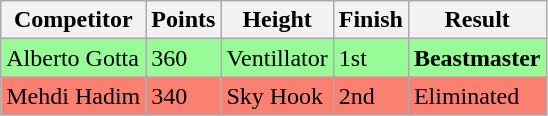<table class="wikitable sortable">
<tr>
<th>Competitor</th>
<th>Points</th>
<th>Height</th>
<th>Finish</th>
<th>Result</th>
</tr>
<tr style="background-color:#98fb98">
<td> Alberto Gotta</td>
<td>360</td>
<td>Ventillator</td>
<td>1st</td>
<td><strong>Beastmaster</strong></td>
</tr>
<tr style="background-color:#fa8072">
<td> Mehdi Hadim</td>
<td>340</td>
<td>Sky Hook</td>
<td>2nd</td>
<td>Eliminated</td>
</tr>
</table>
